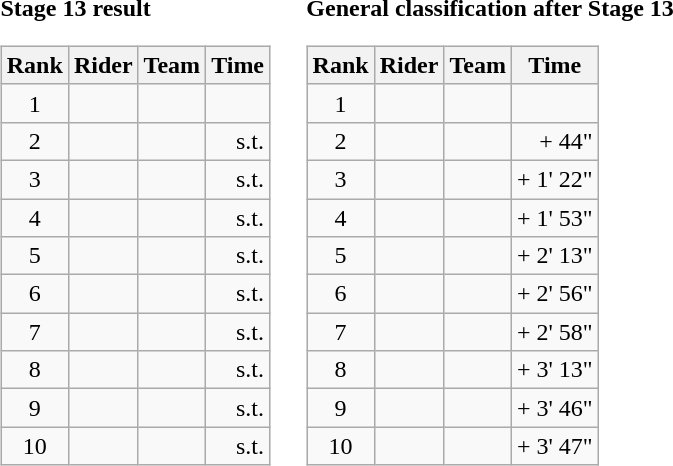<table>
<tr>
<td><strong>Stage 13 result</strong><br><table class="wikitable">
<tr>
<th scope="col">Rank</th>
<th scope="col">Rider</th>
<th scope="col">Team</th>
<th scope="col">Time</th>
</tr>
<tr>
<td style="text-align:center;">1</td>
<td></td>
<td></td>
<td style="text-align:right;"></td>
</tr>
<tr>
<td style="text-align:center;">2</td>
<td></td>
<td></td>
<td style="text-align:right;">s.t.</td>
</tr>
<tr>
<td style="text-align:center;">3</td>
<td></td>
<td></td>
<td style="text-align:right;">s.t.</td>
</tr>
<tr>
<td style="text-align:center;">4</td>
<td></td>
<td></td>
<td style="text-align:right;">s.t.</td>
</tr>
<tr>
<td style="text-align:center;">5</td>
<td></td>
<td></td>
<td style="text-align:right;">s.t.</td>
</tr>
<tr>
<td style="text-align:center;">6</td>
<td></td>
<td></td>
<td style="text-align:right;">s.t.</td>
</tr>
<tr>
<td style="text-align:center;">7</td>
<td></td>
<td></td>
<td style="text-align:right;">s.t.</td>
</tr>
<tr>
<td style="text-align:center;">8</td>
<td></td>
<td></td>
<td style="text-align:right;">s.t.</td>
</tr>
<tr>
<td style="text-align:center;">9</td>
<td></td>
<td></td>
<td style="text-align:right;">s.t.</td>
</tr>
<tr>
<td style="text-align:center;">10</td>
<td></td>
<td></td>
<td style="text-align:right;">s.t.</td>
</tr>
</table>
</td>
<td></td>
<td><strong>General classification after Stage 13</strong><br><table class="wikitable">
<tr>
<th scope="col">Rank</th>
<th scope="col">Rider</th>
<th scope="col">Team</th>
<th scope="col">Time</th>
</tr>
<tr>
<td style="text-align:center;">1</td>
<td></td>
<td></td>
<td style="text-align:right;"></td>
</tr>
<tr>
<td style="text-align:center;">2</td>
<td></td>
<td></td>
<td style="text-align:right;">+ 44"</td>
</tr>
<tr>
<td style="text-align:center;">3</td>
<td></td>
<td></td>
<td style="text-align:right;">+ 1' 22"</td>
</tr>
<tr>
<td style="text-align:center;">4</td>
<td></td>
<td></td>
<td style="text-align:right;">+ 1' 53"</td>
</tr>
<tr>
<td style="text-align:center;">5</td>
<td></td>
<td></td>
<td style="text-align:right;">+ 2' 13"</td>
</tr>
<tr>
<td style="text-align:center;">6</td>
<td></td>
<td></td>
<td style="text-align:right;">+ 2' 56"</td>
</tr>
<tr>
<td style="text-align:center;">7</td>
<td></td>
<td></td>
<td style="text-align:right;">+ 2' 58"</td>
</tr>
<tr>
<td style="text-align:center;">8</td>
<td></td>
<td></td>
<td style="text-align:right;">+ 3' 13"</td>
</tr>
<tr>
<td style="text-align:center;">9</td>
<td></td>
<td></td>
<td style="text-align:right;">+ 3' 46"</td>
</tr>
<tr>
<td style="text-align:center;">10</td>
<td></td>
<td></td>
<td style="text-align:right;">+ 3' 47"</td>
</tr>
</table>
</td>
</tr>
</table>
